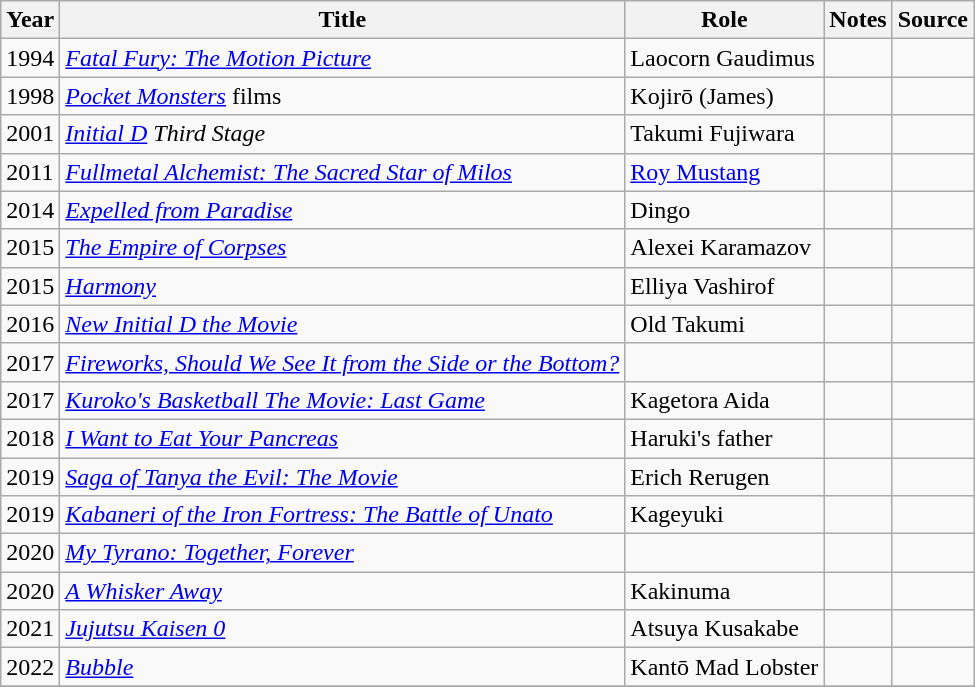<table class="wikitable sortable">
<tr>
<th>Year</th>
<th>Title</th>
<th>Role</th>
<th>Notes</th>
<th>Source</th>
</tr>
<tr>
<td>1994</td>
<td><em><a href='#'>Fatal Fury: The Motion Picture</a></em></td>
<td>Laocorn Gaudimus</td>
<td></td>
<td></td>
</tr>
<tr>
<td>1998</td>
<td><em><a href='#'>Pocket Monsters</a></em> films</td>
<td>Kojirō (James)</td>
<td></td>
<td></td>
</tr>
<tr>
<td>2001</td>
<td><em><a href='#'>Initial D</a> Third Stage</em></td>
<td>Takumi Fujiwara</td>
<td></td>
<td></td>
</tr>
<tr>
<td>2011</td>
<td><em><a href='#'>Fullmetal Alchemist: The Sacred Star of Milos</a></em></td>
<td><a href='#'>Roy Mustang</a></td>
<td></td>
<td></td>
</tr>
<tr>
<td>2014</td>
<td><em><a href='#'>Expelled from Paradise</a></em></td>
<td>Dingo</td>
<td></td>
<td></td>
</tr>
<tr>
<td>2015</td>
<td><em><a href='#'>The Empire of Corpses</a></em></td>
<td>Alexei Karamazov</td>
<td></td>
<td></td>
</tr>
<tr>
<td>2015</td>
<td><em><a href='#'>Harmony</a></em></td>
<td>Elliya Vashirof</td>
<td></td>
<td></td>
</tr>
<tr>
<td>2016</td>
<td><em><a href='#'>New Initial D the Movie</a></em></td>
<td>Old Takumi</td>
<td></td>
<td></td>
</tr>
<tr>
<td>2017</td>
<td><em><a href='#'>Fireworks, Should We See It from the Side or the Bottom?</a></em></td>
<td></td>
<td></td>
<td></td>
</tr>
<tr>
<td>2017</td>
<td><em><a href='#'>Kuroko's Basketball The Movie: Last Game</a></em></td>
<td>Kagetora Aida</td>
<td></td>
<td></td>
</tr>
<tr>
<td>2018</td>
<td><em><a href='#'>I Want to Eat Your Pancreas</a></em></td>
<td>Haruki's father</td>
<td></td>
<td></td>
</tr>
<tr>
<td>2019</td>
<td><em><a href='#'>Saga of Tanya the Evil: The Movie</a></em></td>
<td>Erich Rerugen</td>
<td></td>
<td></td>
</tr>
<tr>
<td>2019</td>
<td><em><a href='#'>Kabaneri of the Iron Fortress: The Battle of Unato</a></em></td>
<td>Kageyuki</td>
<td></td>
<td></td>
</tr>
<tr>
<td>2020</td>
<td><em><a href='#'>My Tyrano: Together, Forever</a></em></td>
<td></td>
<td></td>
<td></td>
</tr>
<tr>
<td>2020</td>
<td><em><a href='#'>A Whisker Away</a></em></td>
<td>Kakinuma</td>
<td></td>
<td></td>
</tr>
<tr>
<td>2021</td>
<td><em><a href='#'>Jujutsu Kaisen 0</a></em></td>
<td>Atsuya Kusakabe</td>
<td></td>
<td></td>
</tr>
<tr>
<td>2022</td>
<td><em><a href='#'>Bubble</a></em></td>
<td>Kantō Mad Lobster</td>
<td></td>
<td></td>
</tr>
<tr>
</tr>
</table>
